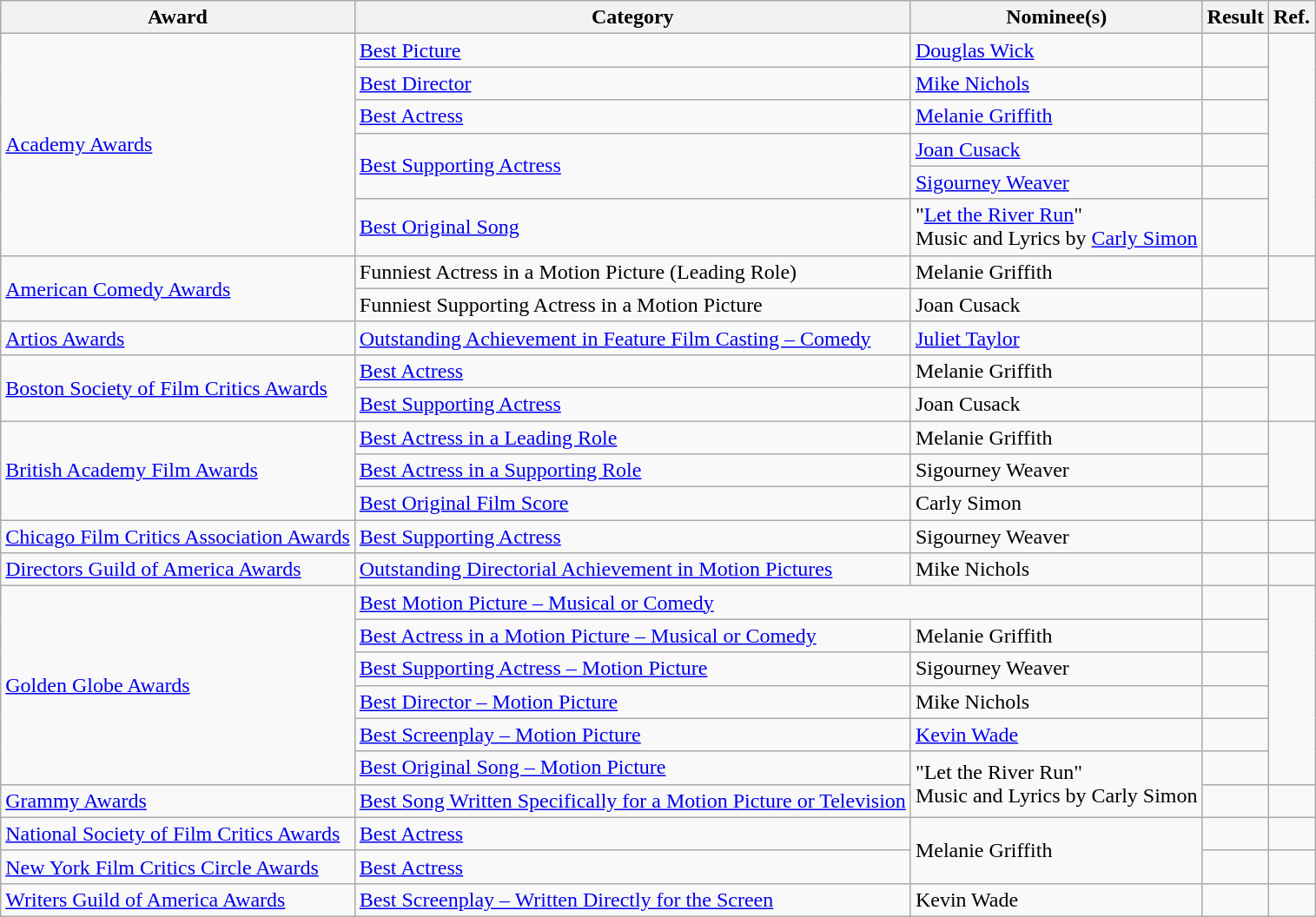<table class="wikitable plainrowheaders">
<tr>
<th>Award</th>
<th>Category</th>
<th>Nominee(s)</th>
<th>Result</th>
<th>Ref.</th>
</tr>
<tr>
<td rowspan="6"><a href='#'>Academy Awards</a></td>
<td><a href='#'>Best Picture</a></td>
<td><a href='#'>Douglas Wick</a></td>
<td></td>
<td rowspan="6" align="center"></td>
</tr>
<tr>
<td><a href='#'>Best Director</a></td>
<td><a href='#'>Mike Nichols</a></td>
<td></td>
</tr>
<tr>
<td><a href='#'>Best Actress</a></td>
<td><a href='#'>Melanie Griffith</a></td>
<td></td>
</tr>
<tr>
<td rowspan="2"><a href='#'>Best Supporting Actress</a></td>
<td><a href='#'>Joan Cusack</a></td>
<td></td>
</tr>
<tr>
<td><a href='#'>Sigourney Weaver</a></td>
<td></td>
</tr>
<tr>
<td><a href='#'>Best Original Song</a></td>
<td>"<a href='#'>Let the River Run</a>" <br> Music and Lyrics by <a href='#'>Carly Simon</a></td>
<td></td>
</tr>
<tr>
<td rowspan="2"><a href='#'>American Comedy Awards</a></td>
<td>Funniest Actress in a Motion Picture (Leading Role)</td>
<td>Melanie Griffith</td>
<td></td>
<td rowspan="2" align="center"></td>
</tr>
<tr>
<td>Funniest Supporting Actress in a Motion Picture</td>
<td>Joan Cusack</td>
<td></td>
</tr>
<tr>
<td><a href='#'>Artios Awards</a></td>
<td><a href='#'>Outstanding Achievement in Feature Film Casting – Comedy</a></td>
<td><a href='#'>Juliet Taylor</a></td>
<td></td>
<td align="center"></td>
</tr>
<tr>
<td rowspan="2"><a href='#'>Boston Society of Film Critics Awards</a></td>
<td><a href='#'>Best Actress</a></td>
<td>Melanie Griffith</td>
<td></td>
<td rowspan="2" align="center"></td>
</tr>
<tr>
<td><a href='#'>Best Supporting Actress</a></td>
<td>Joan Cusack </td>
<td></td>
</tr>
<tr>
<td rowspan="3"><a href='#'>British Academy Film Awards</a></td>
<td><a href='#'>Best Actress in a Leading Role</a></td>
<td>Melanie Griffith</td>
<td></td>
<td rowspan="3" align="center"></td>
</tr>
<tr>
<td><a href='#'>Best Actress in a Supporting Role</a></td>
<td>Sigourney Weaver</td>
<td></td>
</tr>
<tr>
<td><a href='#'>Best Original Film Score</a></td>
<td>Carly Simon</td>
<td></td>
</tr>
<tr>
<td><a href='#'>Chicago Film Critics Association Awards</a></td>
<td><a href='#'>Best Supporting Actress</a></td>
<td>Sigourney Weaver</td>
<td></td>
<td align="center"></td>
</tr>
<tr>
<td><a href='#'>Directors Guild of America Awards</a></td>
<td><a href='#'>Outstanding Directorial Achievement in Motion Pictures</a></td>
<td>Mike Nichols</td>
<td></td>
<td align="center"></td>
</tr>
<tr>
<td rowspan="6"><a href='#'>Golden Globe Awards</a></td>
<td colspan="2"><a href='#'>Best Motion Picture – Musical or Comedy</a></td>
<td></td>
<td rowspan="6" align="center"></td>
</tr>
<tr>
<td><a href='#'>Best Actress in a Motion Picture – Musical or Comedy</a></td>
<td>Melanie Griffith</td>
<td></td>
</tr>
<tr>
<td><a href='#'>Best Supporting Actress – Motion Picture</a></td>
<td>Sigourney Weaver</td>
<td></td>
</tr>
<tr>
<td><a href='#'>Best Director – Motion Picture</a></td>
<td>Mike Nichols</td>
<td></td>
</tr>
<tr>
<td><a href='#'>Best Screenplay – Motion Picture</a></td>
<td><a href='#'>Kevin Wade</a></td>
<td></td>
</tr>
<tr>
<td><a href='#'>Best Original Song – Motion Picture</a></td>
<td rowspan="2">"Let the River Run" <br> Music and Lyrics by Carly Simon</td>
<td></td>
</tr>
<tr>
<td><a href='#'>Grammy Awards</a></td>
<td><a href='#'>Best Song Written Specifically for a Motion Picture or Television</a></td>
<td></td>
<td align="center"></td>
</tr>
<tr>
<td><a href='#'>National Society of Film Critics Awards</a></td>
<td><a href='#'>Best Actress</a></td>
<td rowspan="2">Melanie Griffith</td>
<td></td>
<td align="center"></td>
</tr>
<tr>
<td><a href='#'>New York Film Critics Circle Awards</a></td>
<td><a href='#'>Best Actress</a></td>
<td></td>
<td align="center"></td>
</tr>
<tr>
<td><a href='#'>Writers Guild of America Awards</a></td>
<td><a href='#'>Best Screenplay – Written Directly for the Screen</a></td>
<td>Kevin Wade</td>
<td></td>
<td align="center"></td>
</tr>
</table>
